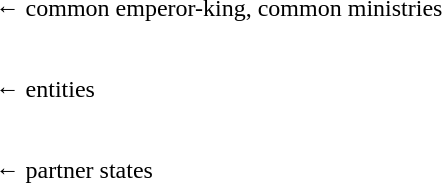<table align="center">
<tr>
<td><br>




</td>
<td valign="top">← common emperor-king, common ministries<br><br><br>← entities <br><br><br>← partner states</td>
</tr>
</table>
